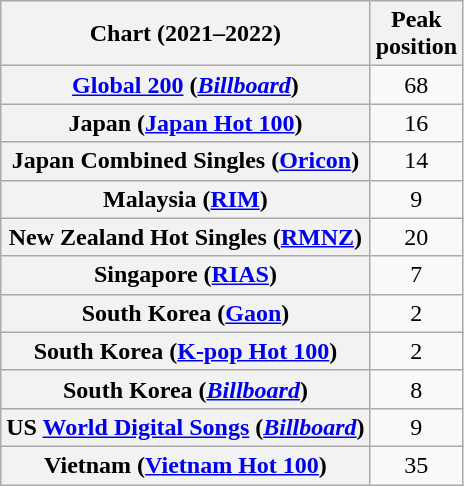<table class="wikitable sortable plainrowheaders" style="text-align:center">
<tr>
<th scope="col">Chart (2021–2022)</th>
<th scope="col">Peak<br>position</th>
</tr>
<tr>
<th scope="row"><a href='#'>Global 200</a> (<em><a href='#'>Billboard</a></em>)</th>
<td>68</td>
</tr>
<tr>
<th scope="row">Japan (<a href='#'>Japan Hot 100</a>)</th>
<td>16</td>
</tr>
<tr>
<th scope="row">Japan Combined Singles (<a href='#'>Oricon</a>)</th>
<td>14</td>
</tr>
<tr>
<th scope="row">Malaysia (<a href='#'>RIM</a>)</th>
<td>9</td>
</tr>
<tr>
<th scope="row">New Zealand Hot Singles (<a href='#'>RMNZ</a>)</th>
<td>20</td>
</tr>
<tr>
<th scope="row">Singapore (<a href='#'>RIAS</a>)</th>
<td>7</td>
</tr>
<tr>
<th scope="row">South Korea (<a href='#'>Gaon</a>)</th>
<td>2</td>
</tr>
<tr>
<th scope="row">South Korea (<a href='#'>K-pop Hot 100</a>)</th>
<td>2</td>
</tr>
<tr>
<th scope="row">South Korea (<em><a href='#'>Billboard</a></em>)</th>
<td>8</td>
</tr>
<tr>
<th scope="row">US <a href='#'>World Digital Songs</a> (<em><a href='#'>Billboard</a></em>)</th>
<td>9</td>
</tr>
<tr>
<th scope="row">Vietnam (<a href='#'>Vietnam Hot 100</a>)</th>
<td>35</td>
</tr>
</table>
